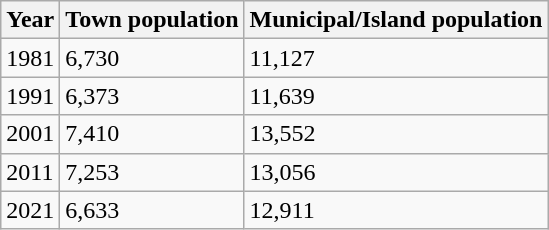<table class=wikitable>
<tr>
<th>Year</th>
<th>Town population</th>
<th>Municipal/Island population</th>
</tr>
<tr>
<td>1981</td>
<td>6,730</td>
<td>11,127</td>
</tr>
<tr>
<td>1991</td>
<td>6,373</td>
<td>11,639</td>
</tr>
<tr>
<td>2001</td>
<td>7,410</td>
<td>13,552</td>
</tr>
<tr>
<td>2011</td>
<td>7,253</td>
<td>13,056</td>
</tr>
<tr>
<td>2021</td>
<td>6,633</td>
<td>12,911</td>
</tr>
</table>
